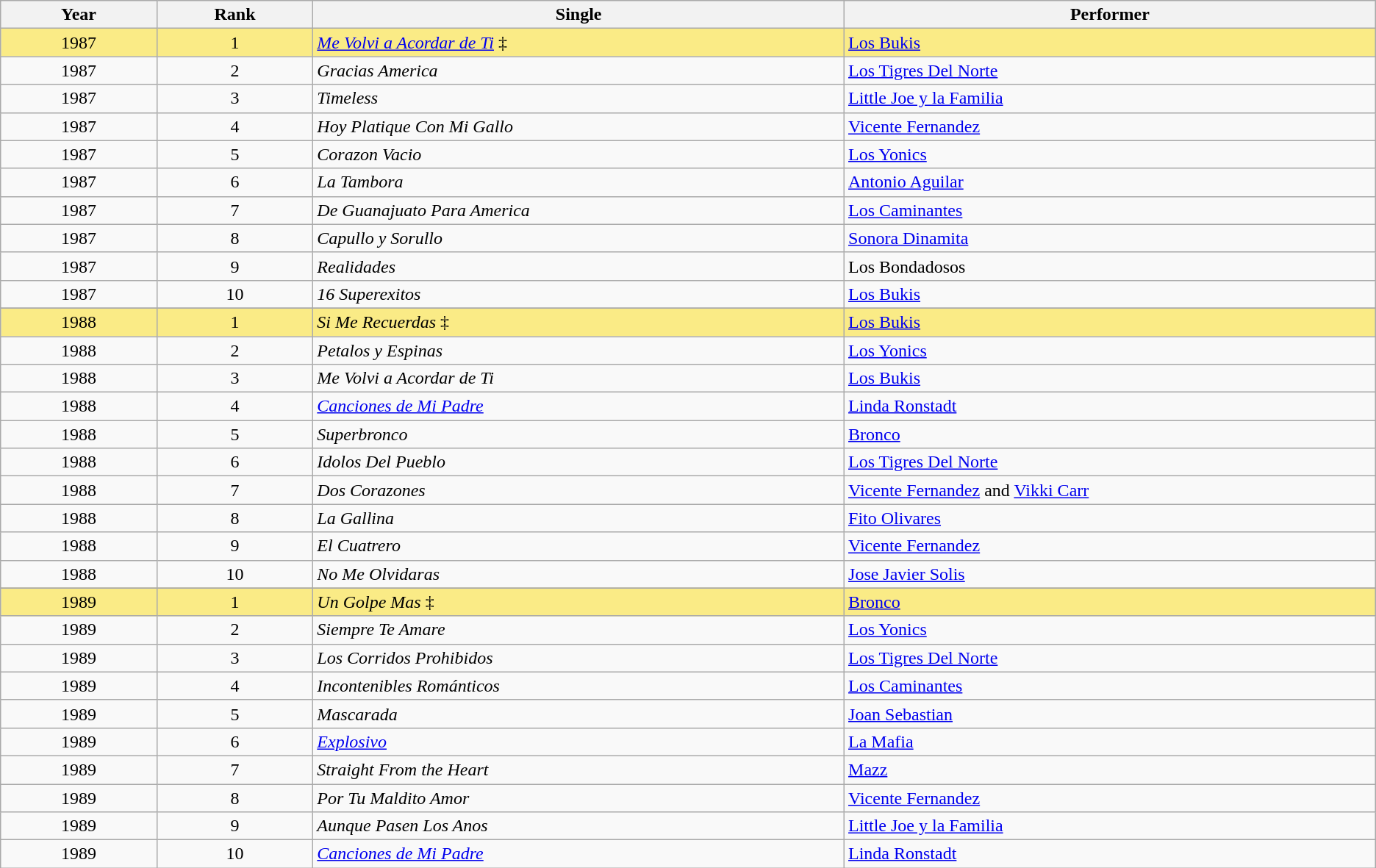<table class="sortable wikitable">
<tr>
<th width="5%">Year</th>
<th width="5%">Rank</th>
<th width="17%">Single</th>
<th width="17%">Performer</th>
</tr>
<tr style="background:#FAEB86">
<td align="center">1987</td>
<td align="center">1</td>
<td><em><a href='#'>Me Volvi a Acordar de Ti</a></em> ‡</td>
<td><a href='#'>Los Bukis</a></td>
</tr>
<tr>
<td align="center">1987</td>
<td align="center">2</td>
<td><em>Gracias America</em></td>
<td><a href='#'>Los Tigres Del Norte</a></td>
</tr>
<tr>
<td align="center">1987</td>
<td align="center">3</td>
<td><em>Timeless</em></td>
<td><a href='#'>Little Joe y la Familia</a></td>
</tr>
<tr>
<td align="center">1987</td>
<td align="center">4</td>
<td><em>Hoy Platique Con Mi Gallo</em></td>
<td><a href='#'>Vicente Fernandez</a></td>
</tr>
<tr>
<td align="center">1987</td>
<td align="center">5</td>
<td><em>Corazon Vacio</em></td>
<td><a href='#'>Los Yonics</a></td>
</tr>
<tr>
<td align="center">1987</td>
<td align="center">6</td>
<td><em>La Tambora</em></td>
<td><a href='#'>Antonio Aguilar</a></td>
</tr>
<tr>
<td align="center">1987</td>
<td align="center">7</td>
<td><em>De Guanajuato Para America</em></td>
<td><a href='#'>Los Caminantes</a></td>
</tr>
<tr>
<td align="center">1987</td>
<td align="center">8</td>
<td><em>Capullo y Sorullo</em></td>
<td><a href='#'>Sonora Dinamita</a></td>
</tr>
<tr>
<td align="center">1987</td>
<td align="center">9</td>
<td><em>Realidades</em></td>
<td>Los Bondadosos</td>
</tr>
<tr>
<td align="center">1987</td>
<td align="center">10</td>
<td><em>16 Superexitos</em></td>
<td><a href='#'>Los Bukis</a></td>
</tr>
<tr>
</tr>
<tr style="background:#FAEB86">
<td align="center">1988</td>
<td align="center">1</td>
<td><em>Si Me Recuerdas</em> ‡</td>
<td><a href='#'>Los Bukis</a></td>
</tr>
<tr>
<td align="center">1988</td>
<td align="center">2</td>
<td><em>Petalos y Espinas</em></td>
<td><a href='#'>Los Yonics</a></td>
</tr>
<tr>
<td align="center">1988</td>
<td align="center">3</td>
<td><em>Me Volvi a Acordar de Ti</em></td>
<td><a href='#'>Los Bukis</a></td>
</tr>
<tr>
<td align="center">1988</td>
<td align="center">4</td>
<td><em><a href='#'>Canciones de Mi Padre</a></em></td>
<td><a href='#'>Linda Ronstadt</a></td>
</tr>
<tr>
<td align="center">1988</td>
<td align="center">5</td>
<td><em>Superbronco</em></td>
<td><a href='#'>Bronco</a></td>
</tr>
<tr>
<td align="center">1988</td>
<td align="center">6</td>
<td><em>Idolos Del Pueblo</em></td>
<td><a href='#'>Los Tigres Del Norte</a></td>
</tr>
<tr>
<td align="center">1988</td>
<td align="center">7</td>
<td><em>Dos Corazones</em></td>
<td><a href='#'>Vicente Fernandez</a> and <a href='#'>Vikki Carr</a></td>
</tr>
<tr>
<td align="center">1988</td>
<td align="center">8</td>
<td><em>La Gallina</em></td>
<td><a href='#'>Fito Olivares</a></td>
</tr>
<tr>
<td align="center">1988</td>
<td align="center">9</td>
<td><em>El Cuatrero</em></td>
<td><a href='#'>Vicente Fernandez</a></td>
</tr>
<tr>
<td align="center">1988</td>
<td align="center">10</td>
<td><em>No Me Olvidaras</em></td>
<td><a href='#'>Jose Javier Solis</a></td>
</tr>
<tr>
</tr>
<tr style="background:#FAEB86">
<td align="center">1989</td>
<td align="center">1</td>
<td><em>Un Golpe Mas</em> ‡</td>
<td><a href='#'>Bronco</a></td>
</tr>
<tr>
<td align="center">1989</td>
<td align="center">2</td>
<td><em>Siempre Te Amare</em></td>
<td><a href='#'>Los Yonics</a></td>
</tr>
<tr>
<td align="center">1989</td>
<td align="center">3</td>
<td><em>Los Corridos Prohibidos</em></td>
<td><a href='#'>Los Tigres Del Norte</a></td>
</tr>
<tr>
<td align="center">1989</td>
<td align="center">4</td>
<td><em>Incontenibles Románticos</em></td>
<td><a href='#'>Los Caminantes</a></td>
</tr>
<tr>
<td align="center">1989</td>
<td align="center">5</td>
<td><em>Mascarada</em></td>
<td><a href='#'>Joan Sebastian</a></td>
</tr>
<tr>
<td align="center">1989</td>
<td align="center">6</td>
<td><em><a href='#'>Explosivo</a></em></td>
<td><a href='#'>La Mafia</a></td>
</tr>
<tr>
<td align="center">1989</td>
<td align="center">7</td>
<td><em>Straight From the Heart</em></td>
<td><a href='#'>Mazz</a></td>
</tr>
<tr>
<td align="center">1989</td>
<td align="center">8</td>
<td><em>Por Tu Maldito Amor</em></td>
<td><a href='#'>Vicente Fernandez</a></td>
</tr>
<tr>
<td align="center">1989</td>
<td align="center">9</td>
<td><em>Aunque Pasen Los Anos</em></td>
<td><a href='#'>Little Joe y la Familia</a></td>
</tr>
<tr>
<td align="center">1989</td>
<td align="center">10</td>
<td><em><a href='#'>Canciones de Mi Padre</a></em></td>
<td><a href='#'>Linda Ronstadt</a></td>
</tr>
</table>
